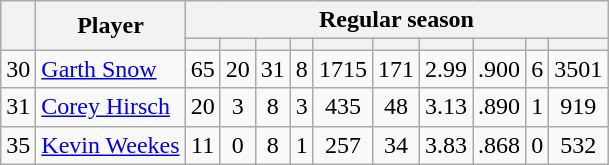<table class="wikitable plainrowheaders" style="text-align:center;">
<tr>
<th scope="col" rowspan="2"></th>
<th scope="col" rowspan="2">Player</th>
<th scope=colgroup colspan=10>Regular season</th>
</tr>
<tr>
<th scope="col"></th>
<th scope="col"></th>
<th scope="col"></th>
<th scope="col"></th>
<th scope="col"></th>
<th scope="col"></th>
<th scope="col"></th>
<th scope="col"></th>
<th scope="col"></th>
<th scope="col"></th>
</tr>
<tr>
<td scope="row">30</td>
<td align="left"><a href='#'>Garth Snow</a></td>
<td>65</td>
<td>20</td>
<td>31</td>
<td>8</td>
<td>1715</td>
<td>171</td>
<td>2.99</td>
<td>.900</td>
<td>6</td>
<td>3501</td>
</tr>
<tr>
<td scope="row">31</td>
<td align="left"><a href='#'>Corey Hirsch</a></td>
<td>20</td>
<td>3</td>
<td>8</td>
<td>3</td>
<td>435</td>
<td>48</td>
<td>3.13</td>
<td>.890</td>
<td>1</td>
<td>919</td>
</tr>
<tr>
<td scope="row">35</td>
<td align="left"><a href='#'>Kevin Weekes</a></td>
<td>11</td>
<td>0</td>
<td>8</td>
<td>1</td>
<td>257</td>
<td>34</td>
<td>3.83</td>
<td>.868</td>
<td>0</td>
<td>532</td>
</tr>
</table>
